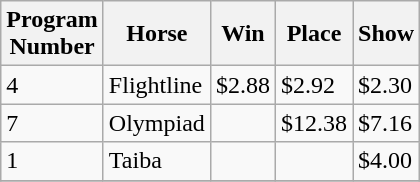<table class="wikitable">
<tr>
<th>Program<br>Number</th>
<th>Horse</th>
<th>Win</th>
<th>Place</th>
<th>Show</th>
</tr>
<tr>
<td>4</td>
<td>Flightline</td>
<td>$2.88</td>
<td>$2.92</td>
<td>$2.30</td>
</tr>
<tr>
<td>7</td>
<td>Olympiad</td>
<td></td>
<td>$12.38</td>
<td>$7.16</td>
</tr>
<tr>
<td>1</td>
<td>Taiba</td>
<td></td>
<td></td>
<td>$4.00</td>
</tr>
<tr>
</tr>
</table>
